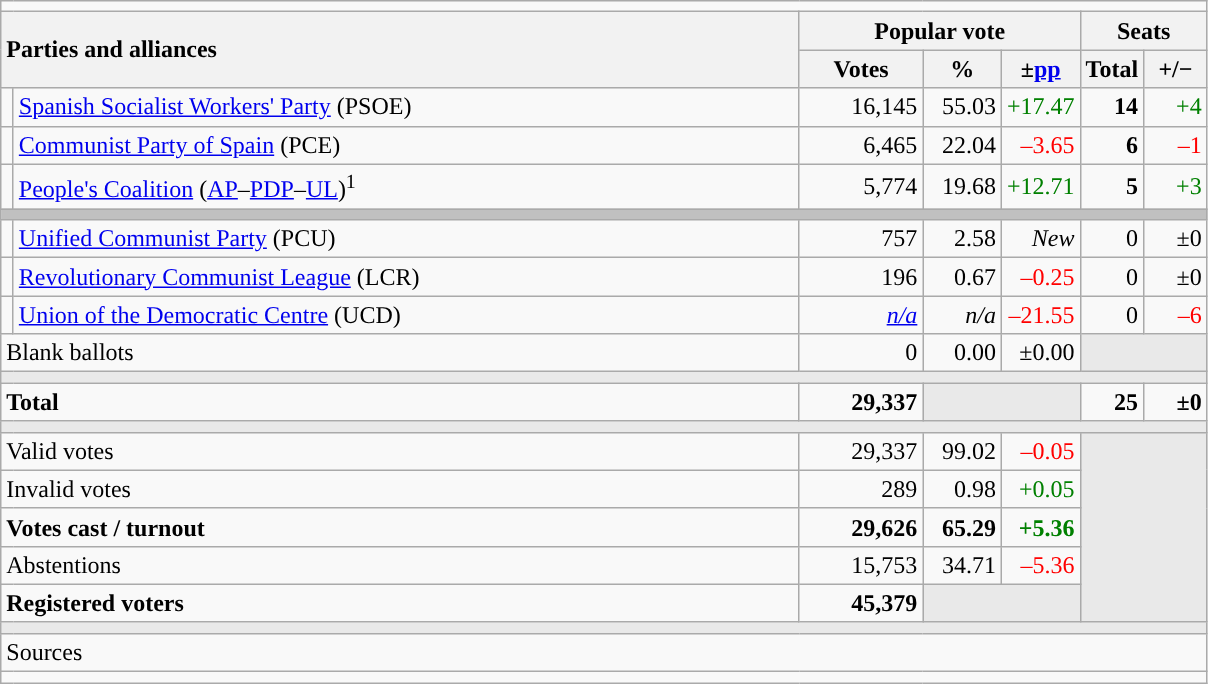<table class="wikitable" style="text-align:right;">
<tr>
<td colspan="7"></td>
</tr>
<tr>
<th style="text-align:left;" rowspan="2" colspan="2" width="525">Parties and alliances</th>
<th colspan="3">Popular vote</th>
<th colspan="2">Seats</th>
</tr>
<tr>
<th width="75">Votes</th>
<th width="45">%</th>
<th width="45">±<a href='#'>pp</a></th>
<th width="35">Total</th>
<th width="35">+/−</th>
</tr>
<tr>
<td width="1" style="color:inherit;background:"></td>
<td align="left"><a href='#'>Spanish Socialist Workers' Party</a> (PSOE)</td>
<td>16,145</td>
<td>55.03</td>
<td style="color:green;">+17.47</td>
<td><strong>14</strong></td>
<td style="color:green;">+4</td>
</tr>
<tr>
<td style="color:inherit;background:"></td>
<td align="left"><a href='#'>Communist Party of Spain</a> (PCE)</td>
<td>6,465</td>
<td>22.04</td>
<td style="color:red;">–3.65</td>
<td><strong>6</strong></td>
<td style="color:red;">–1</td>
</tr>
<tr>
<td style="color:inherit;background:"></td>
<td align="left"><a href='#'>People's Coalition</a> (<a href='#'>AP</a>–<a href='#'>PDP</a>–<a href='#'>UL</a>)<sup>1</sup></td>
<td>5,774</td>
<td>19.68</td>
<td style="color:green;">+12.71</td>
<td><strong>5</strong></td>
<td style="color:green;">+3</td>
</tr>
<tr>
<td colspan="7" bgcolor="#C0C0C0"></td>
</tr>
<tr>
<td style="color:inherit;background:"></td>
<td align="left"><a href='#'>Unified Communist Party</a> (PCU)</td>
<td>757</td>
<td>2.58</td>
<td><em>New</em></td>
<td>0</td>
<td>±0</td>
</tr>
<tr>
<td style="color:inherit;background:"></td>
<td align="left"><a href='#'>Revolutionary Communist League</a> (LCR)</td>
<td>196</td>
<td>0.67</td>
<td style="color:red;">–0.25</td>
<td>0</td>
<td>±0</td>
</tr>
<tr>
<td style="color:inherit;background:"></td>
<td align="left"><a href='#'>Union of the Democratic Centre</a> (UCD)</td>
<td><em><a href='#'>n/a</a></em></td>
<td><em>n/a</em></td>
<td style="color:red;">–21.55</td>
<td>0</td>
<td style="color:red;">–6</td>
</tr>
<tr>
<td align="left" colspan="2">Blank ballots</td>
<td>0</td>
<td>0.00</td>
<td>±0.00</td>
<td bgcolor="#E9E9E9" colspan="2"></td>
</tr>
<tr>
<td colspan="7" bgcolor="#E9E9E9"></td>
</tr>
<tr style="font-weight:bold;">
<td align="left" colspan="2">Total</td>
<td>29,337</td>
<td bgcolor="#E9E9E9" colspan="2"></td>
<td>25</td>
<td>±0</td>
</tr>
<tr>
<td colspan="7" bgcolor="#E9E9E9"></td>
</tr>
<tr>
<td align="left" colspan="2">Valid votes</td>
<td>29,337</td>
<td>99.02</td>
<td style="color:red;">–0.05</td>
<td bgcolor="#E9E9E9" colspan="2" rowspan="5"></td>
</tr>
<tr>
<td align="left" colspan="2">Invalid votes</td>
<td>289</td>
<td>0.98</td>
<td style="color:green;">+0.05</td>
</tr>
<tr style="font-weight:bold;">
<td align="left" colspan="2">Votes cast / turnout</td>
<td>29,626</td>
<td>65.29</td>
<td style="color:green;">+5.36</td>
</tr>
<tr>
<td align="left" colspan="2">Abstentions</td>
<td>15,753</td>
<td>34.71</td>
<td style="color:red;">–5.36</td>
</tr>
<tr style="font-weight:bold;">
<td align="left" colspan="2">Registered voters</td>
<td>45,379</td>
<td bgcolor="#E9E9E9" colspan="2"></td>
</tr>
<tr>
<td colspan="7" bgcolor="#E9E9E9"></td>
</tr>
<tr>
<td align="left" colspan="7">Sources</td>
</tr>
<tr>
<td colspan="7" style="text-align:left; max-width:790px;"></td>
</tr>
</table>
